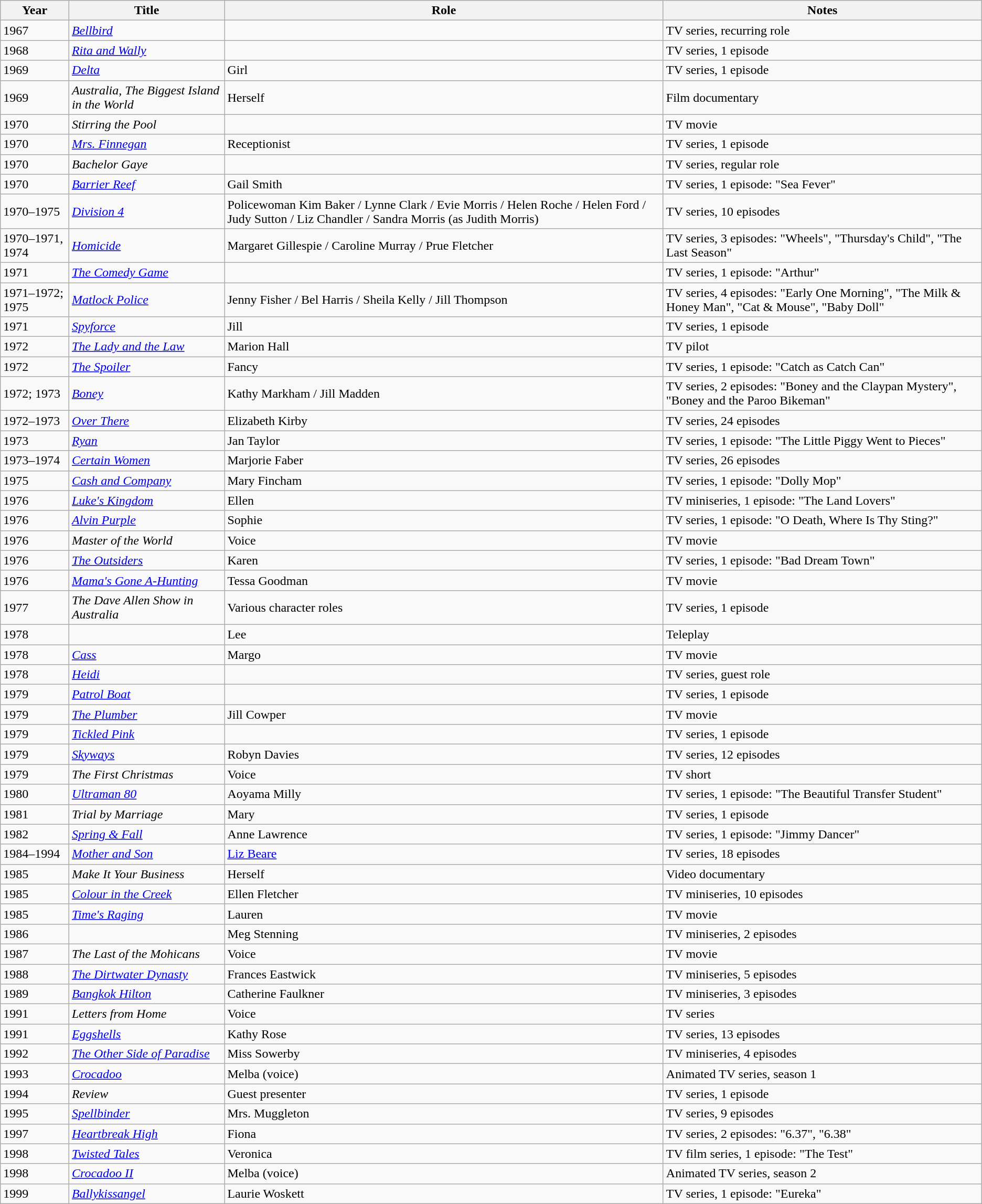<table class="wikitable sortable">
<tr>
<th>Year</th>
<th>Title</th>
<th>Role</th>
<th class="unsortable">Notes</th>
</tr>
<tr>
<td>1967</td>
<td><em><a href='#'>Bellbird</a></em></td>
<td></td>
<td>TV series, recurring role</td>
</tr>
<tr>
<td>1968</td>
<td><em><a href='#'>Rita and Wally</a></em></td>
<td></td>
<td>TV series, 1 episode</td>
</tr>
<tr>
<td>1969</td>
<td><em><a href='#'>Delta</a></em></td>
<td>Girl</td>
<td>TV series, 1 episode</td>
</tr>
<tr>
<td>1969</td>
<td><em>Australia, The Biggest Island in the World</em></td>
<td>Herself</td>
<td>Film documentary</td>
</tr>
<tr>
<td>1970</td>
<td><em>Stirring the Pool</em></td>
<td></td>
<td>TV movie</td>
</tr>
<tr>
<td>1970</td>
<td><em><a href='#'>Mrs. Finnegan</a></em></td>
<td>Receptionist</td>
<td>TV series, 1 episode</td>
</tr>
<tr>
<td>1970</td>
<td><em>Bachelor Gaye</em></td>
<td></td>
<td>TV series, regular role</td>
</tr>
<tr>
<td>1970</td>
<td><em><a href='#'>Barrier Reef</a></em></td>
<td>Gail Smith</td>
<td>TV series, 1 episode: "Sea Fever"</td>
</tr>
<tr>
<td>1970–1975</td>
<td><em><a href='#'>Division 4</a></em></td>
<td>Policewoman Kim Baker / Lynne Clark / Evie Morris / Helen Roche / Helen Ford / Judy Sutton / Liz Chandler / Sandra Morris (as Judith Morris)</td>
<td>TV series, 10 episodes</td>
</tr>
<tr>
<td>1970–1971, 1974</td>
<td><em><a href='#'>Homicide</a></em></td>
<td>Margaret Gillespie / Caroline Murray / Prue Fletcher</td>
<td>TV series, 3 episodes: "Wheels", "Thursday's Child", "The Last Season"</td>
</tr>
<tr>
<td>1971</td>
<td><em><a href='#'>The Comedy Game</a></em></td>
<td></td>
<td>TV series, 1 episode: "Arthur"</td>
</tr>
<tr>
<td>1971–1972; 1975</td>
<td><em><a href='#'>Matlock Police</a></em></td>
<td>Jenny Fisher / Bel Harris / Sheila Kelly / Jill Thompson</td>
<td>TV series, 4 episodes: "Early One Morning", "The Milk & Honey Man", "Cat & Mouse", "Baby Doll"</td>
</tr>
<tr>
<td>1971</td>
<td><em><a href='#'>Spyforce</a></em></td>
<td>Jill</td>
<td>TV series, 1 episode</td>
</tr>
<tr>
<td>1972</td>
<td><em><a href='#'>The Lady and the Law</a></em></td>
<td>Marion Hall</td>
<td>TV pilot</td>
</tr>
<tr>
<td>1972</td>
<td><em><a href='#'>The Spoiler</a></em></td>
<td>Fancy</td>
<td>TV series, 1 episode: "Catch as Catch Can"</td>
</tr>
<tr>
<td>1972; 1973</td>
<td><em><a href='#'>Boney</a></em></td>
<td>Kathy Markham / Jill Madden</td>
<td>TV series, 2 episodes: "Boney and the Claypan Mystery", "Boney and the Paroo Bikeman"</td>
</tr>
<tr>
<td>1972–1973</td>
<td><em><a href='#'>Over There</a></em></td>
<td>Elizabeth Kirby</td>
<td>TV series, 24 episodes</td>
</tr>
<tr>
<td>1973</td>
<td><em><a href='#'>Ryan</a></em></td>
<td>Jan Taylor</td>
<td>TV series, 1 episode: "The Little Piggy Went to Pieces"</td>
</tr>
<tr>
<td>1973–1974</td>
<td><em><a href='#'>Certain Women</a></em></td>
<td>Marjorie Faber</td>
<td>TV series, 26 episodes</td>
</tr>
<tr>
<td>1975</td>
<td><em><a href='#'>Cash and Company</a></em></td>
<td>Mary Fincham</td>
<td>TV series, 1 episode: "Dolly Mop"</td>
</tr>
<tr>
<td>1976</td>
<td><em><a href='#'>Luke's Kingdom</a></em></td>
<td>Ellen</td>
<td>TV miniseries, 1 episode: "The Land Lovers"</td>
</tr>
<tr>
<td>1976</td>
<td><em><a href='#'>Alvin Purple</a></em></td>
<td>Sophie</td>
<td>TV series, 1 episode: "O Death, Where Is Thy Sting?"</td>
</tr>
<tr>
<td>1976</td>
<td><em>Master of the World</em></td>
<td>Voice</td>
<td>TV movie</td>
</tr>
<tr>
<td>1976</td>
<td><em><a href='#'>The Outsiders</a></em></td>
<td>Karen</td>
<td>TV series, 1 episode: "Bad Dream Town"</td>
</tr>
<tr>
<td>1976</td>
<td><em><a href='#'>Mama's Gone A-Hunting</a></em></td>
<td>Tessa Goodman</td>
<td>TV movie</td>
</tr>
<tr>
<td>1977</td>
<td><em>The Dave Allen Show in Australia</em></td>
<td>Various character roles</td>
<td>TV series, 1 episode</td>
</tr>
<tr>
<td>1978</td>
<td><em></em></td>
<td>Lee</td>
<td>Teleplay</td>
</tr>
<tr>
<td>1978</td>
<td><em><a href='#'>Cass</a></em></td>
<td>Margo</td>
<td>TV movie</td>
</tr>
<tr>
<td>1978</td>
<td><em><a href='#'>Heidi</a></em></td>
<td></td>
<td>TV series, guest role</td>
</tr>
<tr>
<td>1979</td>
<td><em><a href='#'>Patrol Boat</a></em></td>
<td></td>
<td>TV series, 1 episode</td>
</tr>
<tr>
<td>1979</td>
<td><em><a href='#'>The Plumber</a></em></td>
<td>Jill Cowper</td>
<td>TV movie</td>
</tr>
<tr>
<td>1979</td>
<td><em><a href='#'>Tickled Pink</a></em></td>
<td></td>
<td>TV series, 1 episode</td>
</tr>
<tr>
<td>1979</td>
<td><em><a href='#'>Skyways</a></em></td>
<td>Robyn Davies</td>
<td>TV series, 12 episodes</td>
</tr>
<tr>
<td>1979</td>
<td><em>The First Christmas</em></td>
<td>Voice</td>
<td>TV short</td>
</tr>
<tr>
<td>1980</td>
<td><em><a href='#'>Ultraman 80</a></em></td>
<td>Aoyama Milly</td>
<td>TV series, 1 episode: "The Beautiful Transfer Student"</td>
</tr>
<tr>
<td>1981</td>
<td><em>Trial by Marriage</em></td>
<td>Mary</td>
<td>TV series, 1 episode</td>
</tr>
<tr>
<td>1982</td>
<td><em><a href='#'>Spring & Fall</a></em></td>
<td>Anne Lawrence</td>
<td>TV series, 1 episode: "Jimmy Dancer"</td>
</tr>
<tr>
<td>1984–1994</td>
<td><em><a href='#'>Mother and Son</a></em></td>
<td><a href='#'>Liz Beare</a></td>
<td>TV series, 18 episodes</td>
</tr>
<tr>
<td>1985</td>
<td><em>Make It Your Business</em></td>
<td>Herself</td>
<td>Video documentary</td>
</tr>
<tr>
<td>1985</td>
<td><em><a href='#'>Colour in the Creek</a></em></td>
<td>Ellen Fletcher</td>
<td>TV miniseries, 10 episodes</td>
</tr>
<tr>
<td>1985</td>
<td><em><a href='#'>Time's Raging</a></em></td>
<td>Lauren</td>
<td>TV movie</td>
</tr>
<tr>
<td>1986</td>
<td><em></em></td>
<td>Meg Stenning</td>
<td>TV miniseries, 2 episodes</td>
</tr>
<tr>
<td>1987</td>
<td><em>The Last of the Mohicans</em></td>
<td>Voice</td>
<td>TV movie</td>
</tr>
<tr>
<td>1988</td>
<td><em><a href='#'>The Dirtwater Dynasty</a></em></td>
<td>Frances Eastwick</td>
<td>TV miniseries, 5 episodes</td>
</tr>
<tr>
<td>1989</td>
<td><em><a href='#'>Bangkok Hilton</a></em></td>
<td>Catherine Faulkner</td>
<td>TV miniseries, 3 episodes</td>
</tr>
<tr>
<td>1991</td>
<td><em>Letters from Home</em></td>
<td>Voice</td>
<td>TV series</td>
</tr>
<tr>
<td>1991</td>
<td><em><a href='#'>Eggshells</a></em></td>
<td>Kathy Rose</td>
<td>TV series, 13 episodes</td>
</tr>
<tr>
<td>1992</td>
<td><em><a href='#'>The Other Side of Paradise</a></em></td>
<td>Miss Sowerby</td>
<td>TV miniseries, 4 episodes</td>
</tr>
<tr>
<td>1993</td>
<td><em><a href='#'>Crocadoo</a></em></td>
<td>Melba (voice)</td>
<td>Animated TV series, season 1</td>
</tr>
<tr>
<td>1994</td>
<td><em>Review</em></td>
<td>Guest presenter</td>
<td>TV series, 1 episode</td>
</tr>
<tr>
<td>1995</td>
<td><em><a href='#'>Spellbinder</a></em></td>
<td>Mrs. Muggleton</td>
<td>TV series, 9 episodes</td>
</tr>
<tr>
<td>1997</td>
<td><em><a href='#'>Heartbreak High</a></em></td>
<td>Fiona</td>
<td>TV series, 2 episodes: "6.37", "6.38"</td>
</tr>
<tr>
<td>1998</td>
<td><em><a href='#'>Twisted Tales</a></em></td>
<td>Veronica</td>
<td>TV film series, 1 episode: "The Test"</td>
</tr>
<tr>
<td>1998</td>
<td><em><a href='#'>Crocadoo II</a></em></td>
<td>Melba (voice)</td>
<td>Animated TV series, season 2</td>
</tr>
<tr>
<td>1999</td>
<td><em><a href='#'>Ballykissangel</a></em></td>
<td>Laurie Woskett</td>
<td>TV series, 1 episode: "Eureka"</td>
</tr>
</table>
